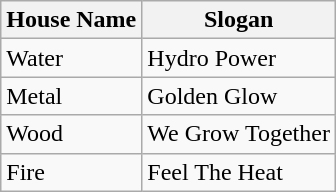<table class="wikitable">
<tr>
<th>House Name</th>
<th>Slogan</th>
</tr>
<tr>
<td>Water</td>
<td>Hydro Power</td>
</tr>
<tr>
<td>Metal</td>
<td>Golden Glow</td>
</tr>
<tr>
<td>Wood</td>
<td>We Grow Together</td>
</tr>
<tr>
<td>Fire</td>
<td>Feel The Heat</td>
</tr>
</table>
